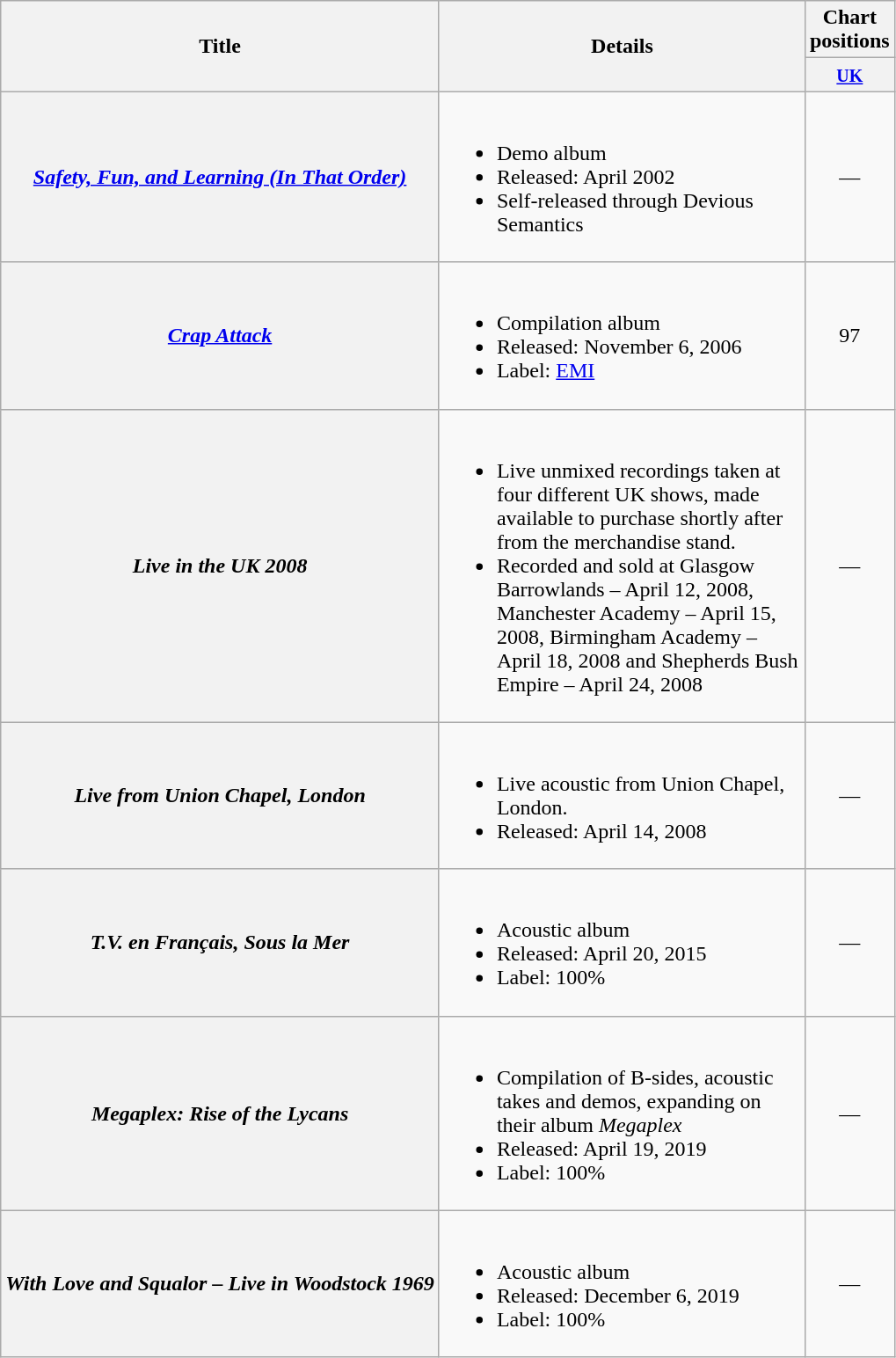<table class="wikitable plainrowheaders">
<tr>
<th scope="col" rowspan="2">Title</th>
<th style="width:270px;" rowspan="2">Details</th>
<th>Chart positions</th>
</tr>
<tr>
<th style="width:30px;"><small><a href='#'>UK</a></small><br></th>
</tr>
<tr>
<th scope="row"><em><a href='#'>Safety, Fun, and Learning (In That Order)</a></em></th>
<td><br><ul><li>Demo album</li><li>Released: April 2002</li><li>Self-released through Devious Semantics</li></ul></td>
<td style="text-align:center;">—</td>
</tr>
<tr>
<th scope="row"><em><a href='#'>Crap Attack</a></em></th>
<td><br><ul><li>Compilation album</li><li>Released: November 6, 2006</li><li>Label: <a href='#'>EMI</a></li></ul></td>
<td style="text-align:center;">97</td>
</tr>
<tr>
<th scope="row"><em>Live in the UK 2008</em></th>
<td><br><ul><li>Live unmixed recordings taken at four different UK shows, made available to purchase shortly after from the merchandise stand.</li><li>Recorded and sold at Glasgow Barrowlands – April 12, 2008, Manchester Academy – April 15, 2008, Birmingham Academy – April 18, 2008 and Shepherds Bush Empire – April 24, 2008</li></ul></td>
<td style="text-align:center;">—</td>
</tr>
<tr>
<th scope="row"><em>Live from Union Chapel, London</em></th>
<td><br><ul><li>Live acoustic from Union Chapel, London.</li><li>Released: April 14, 2008</li></ul></td>
<td style="text-align:center;">—</td>
</tr>
<tr>
<th scope="row"><em>T.V. en Français, Sous la Mer</em></th>
<td><br><ul><li>Acoustic album</li><li>Released: April 20, 2015</li><li>Label: 100%</li></ul></td>
<td style="text-align:center;">—</td>
</tr>
<tr>
<th scope="row"><em>Megaplex: Rise of the Lycans</em></th>
<td><br><ul><li>Compilation of B-sides, acoustic takes and demos, expanding on their album <em>Megaplex</em></li><li>Released: April 19, 2019</li><li>Label: 100%</li></ul></td>
<td style="text-align:center;">—</td>
</tr>
<tr>
<th scope="row"><em>With Love and Squalor – Live in Woodstock 1969</em></th>
<td><br><ul><li>Acoustic album</li><li>Released: December 6, 2019</li><li>Label: 100%</li></ul></td>
<td style="text-align:center;">—</td>
</tr>
</table>
